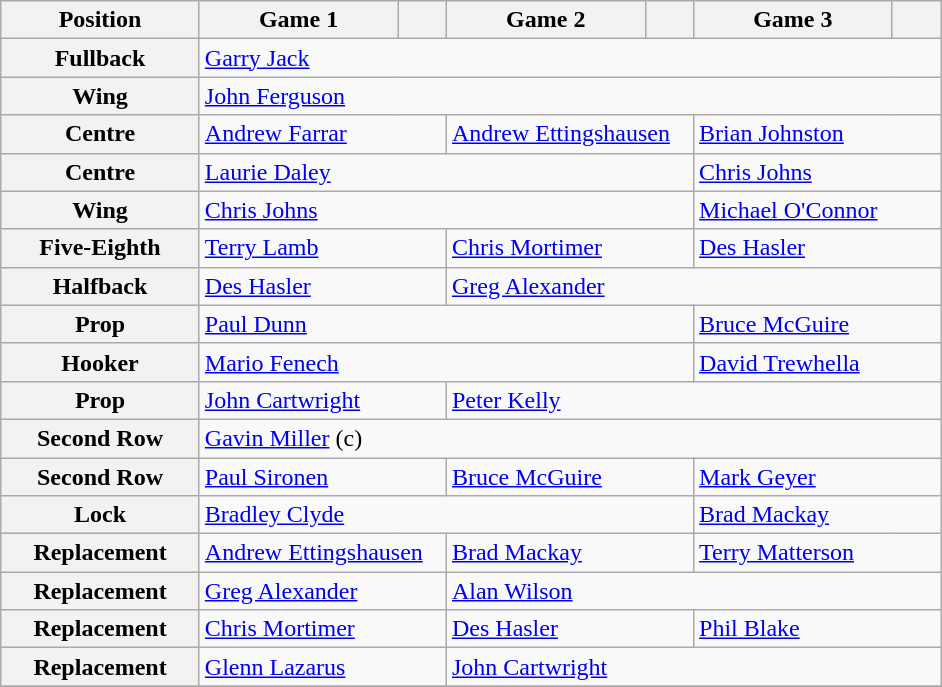<table class="wikitable">
<tr>
<th width="125">Position</th>
<th width="125">Game 1</th>
<th width="25"></th>
<th width="125">Game 2</th>
<th width="25"></th>
<th width="125">Game 3</th>
<th width="25"></th>
</tr>
<tr>
<th>Fullback</th>
<td colspan="6"> <a href='#'>Garry Jack</a></td>
</tr>
<tr>
<th>Wing</th>
<td colspan="6"> <a href='#'>John Ferguson</a></td>
</tr>
<tr>
<th>Centre</th>
<td colspan="2"> <a href='#'>Andrew Farrar</a></td>
<td colspan="2"> <a href='#'>Andrew Ettingshausen</a></td>
<td colspan="2"> <a href='#'>Brian Johnston</a></td>
</tr>
<tr>
<th>Centre</th>
<td colspan="4"> <a href='#'>Laurie Daley</a></td>
<td colspan="2"> <a href='#'>Chris Johns</a></td>
</tr>
<tr>
<th>Wing</th>
<td colspan="4"> <a href='#'>Chris Johns</a></td>
<td colspan="2"> <a href='#'>Michael O'Connor</a></td>
</tr>
<tr>
<th>Five-Eighth</th>
<td colspan="2"> <a href='#'>Terry Lamb</a></td>
<td colspan="2"> <a href='#'>Chris Mortimer</a></td>
<td colspan="2"> <a href='#'>Des Hasler</a></td>
</tr>
<tr>
<th>Halfback</th>
<td colspan="2"> <a href='#'>Des Hasler</a></td>
<td colspan="4"> <a href='#'>Greg Alexander</a></td>
</tr>
<tr>
<th>Prop</th>
<td colspan="4"> <a href='#'>Paul Dunn</a></td>
<td colspan="2"> <a href='#'>Bruce McGuire</a></td>
</tr>
<tr>
<th>Hooker</th>
<td colspan="4"> <a href='#'>Mario Fenech</a></td>
<td colspan="2"> <a href='#'>David Trewhella</a></td>
</tr>
<tr>
<th>Prop</th>
<td colspan="2"> <a href='#'>John Cartwright</a></td>
<td colspan="4"> <a href='#'>Peter Kelly</a></td>
</tr>
<tr>
<th>Second Row</th>
<td colspan="6"> <a href='#'>Gavin Miller</a> (c)</td>
</tr>
<tr>
<th>Second Row</th>
<td colspan="2"> <a href='#'>Paul Sironen</a></td>
<td colspan="2"> <a href='#'>Bruce McGuire</a></td>
<td colspan="4"> <a href='#'>Mark Geyer</a></td>
</tr>
<tr>
<th>Lock</th>
<td colspan="4"> <a href='#'>Bradley Clyde</a></td>
<td colspan="2"> <a href='#'>Brad Mackay</a></td>
</tr>
<tr>
<th>Replacement</th>
<td colspan="2"> <a href='#'>Andrew Ettingshausen</a></td>
<td colspan="2"> <a href='#'>Brad Mackay</a></td>
<td colspan="2"> <a href='#'>Terry Matterson</a></td>
</tr>
<tr>
<th>Replacement</th>
<td colspan="2"> <a href='#'>Greg Alexander</a></td>
<td colspan="4"> <a href='#'>Alan Wilson</a></td>
</tr>
<tr>
<th>Replacement</th>
<td colspan="2"> <a href='#'>Chris Mortimer</a></td>
<td colspan="2"> <a href='#'>Des Hasler</a></td>
<td colspan="2"> <a href='#'>Phil Blake</a></td>
</tr>
<tr>
<th>Replacement</th>
<td colspan="2"> <a href='#'>Glenn Lazarus</a></td>
<td colspan="4"> <a href='#'>John Cartwright</a></td>
</tr>
<tr>
</tr>
</table>
